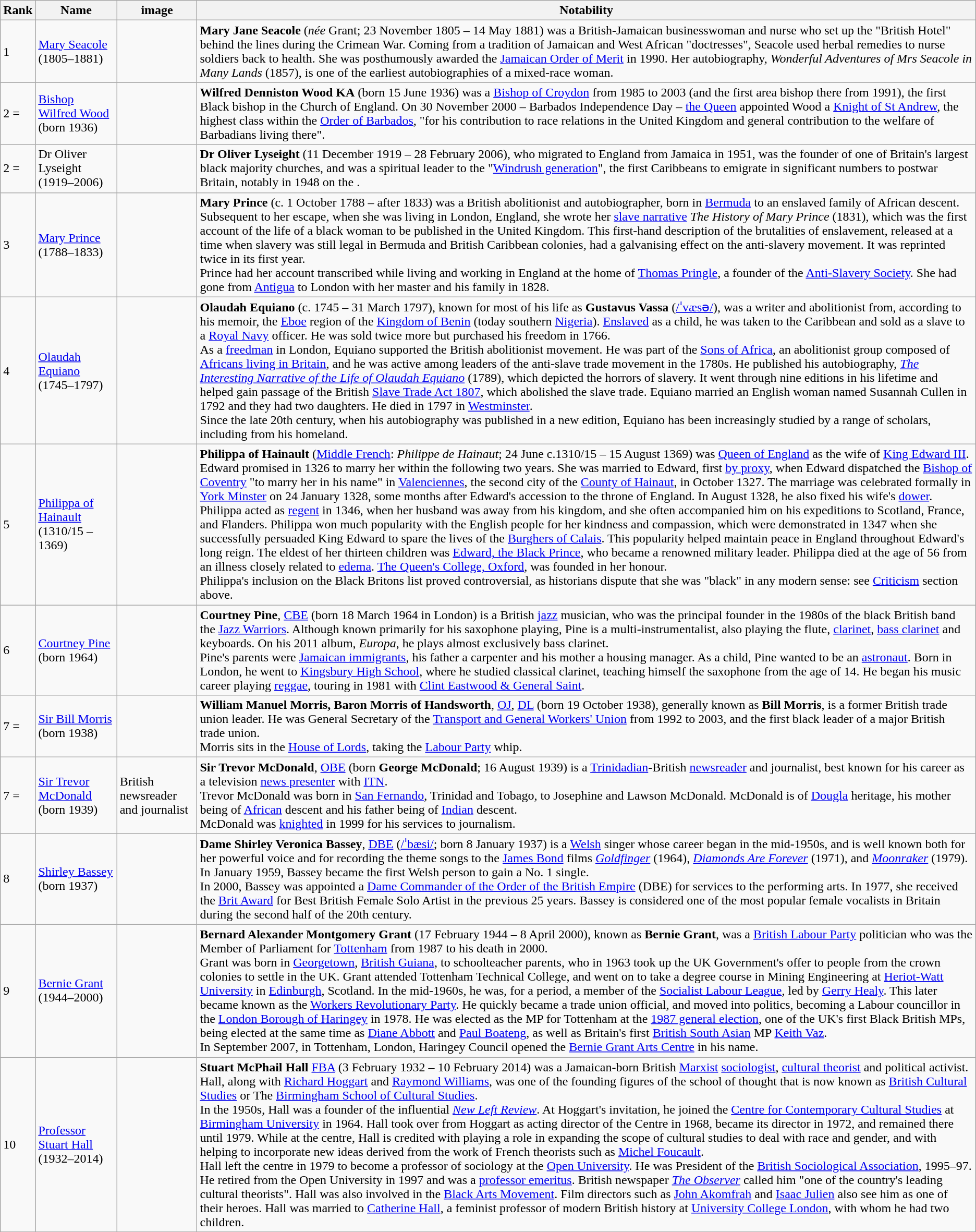<table class="wikitable">
<tr>
<th>Rank</th>
<th>Name</th>
<th>image</th>
<th>Notability</th>
</tr>
<tr>
<td>1</td>
<td><a href='#'>Mary Seacole</a> (1805–1881)</td>
<td></td>
<td><strong>Mary Jane Seacole</strong> (<em>née</em> Grant; 23 November 1805 – 14 May 1881) was a British-Jamaican businesswoman and nurse who set up the "British Hotel" behind the lines during the Crimean War. Coming from a tradition of Jamaican and West African "doctresses", Seacole used herbal remedies to nurse soldiers back to health. She was posthumously awarded the <a href='#'>Jamaican Order of Merit</a> in 1990. Her autobiography, <em>Wonderful Adventures of Mrs Seacole in Many Lands</em> (1857), is one of the earliest autobiographies of a mixed-race woman.</td>
</tr>
<tr>
<td>2 =</td>
<td><a href='#'>Bishop Wilfred Wood</a> (born 1936)</td>
<td></td>
<td><strong>Wilfred Denniston Wood KA</strong> (born 15 June 1936) was a <a href='#'>Bishop of Croydon</a> from 1985 to 2003 (and the first area bishop there from 1991), the first Black bishop in the Church of England. On 30 November 2000 – Barbados Independence Day – <a href='#'>the Queen</a> appointed Wood a <a href='#'>Knight of St Andrew</a>, the highest class within the <a href='#'>Order of Barbados</a>, "for his contribution to race relations in the United Kingdom and general contribution to the welfare of Barbadians living there".</td>
</tr>
<tr>
<td>2 =</td>
<td>Dr Oliver Lyseight (1919–2006)</td>
<td></td>
<td><strong>Dr Oliver Lyseight</strong> (11 December 1919 – 28 February 2006), who migrated to England from Jamaica in 1951, was the founder of one of Britain's largest black majority churches, and was a spiritual leader to the "<a href='#'>Windrush generation</a>", the first Caribbeans to emigrate in significant numbers to postwar Britain, notably in 1948 on the .</td>
</tr>
<tr>
<td>3</td>
<td><a href='#'>Mary Prince</a> (1788–1833)</td>
<td></td>
<td><strong>Mary Prince</strong> (c. 1 October 1788 – after 1833) was a British abolitionist and autobiographer, born in <a href='#'>Bermuda</a> to an enslaved family of African descent. Subsequent to her escape, when she was living in London, England, she wrote her <a href='#'>slave narrative</a> <em>The History of Mary Prince</em> (1831), which was the first account of the life of a black woman to be published in the United Kingdom. This first-hand description of the brutalities of enslavement, released at a time when slavery was still legal in Bermuda and British Caribbean colonies, had a galvanising effect on the anti-slavery movement. It was reprinted twice in its first year.<br>Prince had her account transcribed while living and working in England at the home of <a href='#'>Thomas Pringle</a>, a founder of the <a href='#'>Anti-Slavery Society</a>. She had gone from <a href='#'>Antigua</a> to London with her master and his family in 1828.</td>
</tr>
<tr>
<td>4</td>
<td><a href='#'>Olaudah Equiano</a> (1745–1797)</td>
<td></td>
<td><strong>Olaudah Equiano</strong> (c. 1745 – 31 March 1797), known for most of his life as <strong>Gustavus Vassa</strong> (<a href='#'>/ˈvæsə/</a>), was a writer and abolitionist from, according to his memoir, the <a href='#'>Eboe</a> region of the <a href='#'>Kingdom of Benin</a> (today southern <a href='#'>Nigeria</a>). <a href='#'>Enslaved</a> as a child, he was taken to the Caribbean and sold as a slave to a <a href='#'>Royal Navy</a> officer. He was sold twice more but purchased his freedom in 1766.<br>As a <a href='#'>freedman</a> in London, Equiano supported the British abolitionist movement. He was part of the <a href='#'>Sons of Africa</a>, an abolitionist group composed of <a href='#'>Africans living in Britain</a>, and he was active among leaders of the anti-slave trade movement in the 1780s. He published his autobiography, <em><a href='#'>The Interesting Narrative of the Life of Olaudah Equiano</a></em> (1789), which depicted the horrors of slavery. It went through nine editions in his lifetime and helped gain passage of the British <a href='#'>Slave Trade Act 1807</a>, which abolished the slave trade. Equiano married an English woman named Susannah Cullen in 1792 and they had two daughters. He died in 1797 in <a href='#'>Westminster</a>.<br>Since the late 20th century, when his autobiography was published in a new edition, Equiano has been increasingly studied by a range of scholars, including from his homeland.</td>
</tr>
<tr>
<td>5</td>
<td><a href='#'>Philippa of Hainault</a> (1310/15 – 1369)</td>
<td></td>
<td><strong>Philippa of Hainault</strong> (<a href='#'>Middle French</a>: <em>Philippe de Hainaut</em>; 24 June c.1310/15 – 15 August 1369) was <a href='#'>Queen of England</a> as the wife of <a href='#'>King Edward III</a>. Edward promised in 1326 to marry her within the following two years. She was married to Edward, first <a href='#'>by proxy</a>, when Edward dispatched the <a href='#'>Bishop of Coventry</a> "to marry her in his name" in <a href='#'>Valenciennes</a>, the second city of the <a href='#'>County of Hainaut</a>, in October 1327. The marriage was celebrated formally in <a href='#'>York Minster</a> on 24 January 1328, some months after Edward's accession to the throne of England. In August 1328, he also fixed his wife's <a href='#'>dower</a>.<br>Philippa acted as <a href='#'>regent</a> in 1346, when her husband was away from his kingdom, and she often accompanied him on his expeditions to Scotland, France, and Flanders. Philippa won much popularity with the English people for her kindness and compassion, which were demonstrated in 1347 when she successfully persuaded King Edward to spare the lives of the <a href='#'>Burghers of Calais</a>. This popularity helped maintain peace in England throughout Edward's long reign. The eldest of her thirteen children was <a href='#'>Edward, the Black Prince</a>, who became a renowned military leader. Philippa died at the age of 56 from an illness closely related to <a href='#'>edema</a>. <a href='#'>The Queen's College, Oxford</a>, was founded in her honour.<br>Philippa's inclusion on the Black Britons list proved controversial, as historians dispute that she was "black" in any modern sense: see <a href='#'>Criticism</a> section above.</td>
</tr>
<tr>
<td>6</td>
<td><a href='#'>Courtney Pine</a> (born 1964)</td>
<td></td>
<td><strong>Courtney Pine</strong>, <a href='#'>CBE</a> (born 18 March 1964 in London) is a British <a href='#'>jazz</a> musician, who was the principal founder in the 1980s of the black British band the <a href='#'>Jazz Warriors</a>. Although known primarily for his saxophone playing, Pine is a multi-instrumentalist, also playing the flute, <a href='#'>clarinet</a>, <a href='#'>bass clarinet</a> and keyboards. On his 2011 album, <em>Europa</em>, he plays almost exclusively bass clarinet.<br>Pine's parents were <a href='#'>Jamaican immigrants</a>, his father a carpenter and his mother a housing manager. As a child, Pine wanted to be an <a href='#'>astronaut</a>. Born in London, he went to <a href='#'>Kingsbury High School</a>, where he studied classical clarinet, teaching himself the saxophone from the age of 14. He began his music career playing <a href='#'>reggae</a>, touring in 1981 with <a href='#'>Clint Eastwood & General Saint</a>.</td>
</tr>
<tr>
<td>7 =</td>
<td><a href='#'>Sir Bill Morris</a> (born 1938)</td>
<td></td>
<td><strong>William Manuel Morris, Baron Morris of Handsworth</strong>, <a href='#'>OJ</a>, <a href='#'>DL</a> (born 19 October 1938), generally known as <strong>Bill Morris</strong>, is a former British trade union leader. He was General Secretary of the <a href='#'>Transport and General Workers' Union</a> from 1992 to 2003, and the first black leader of a major British trade union.<br>Morris sits in the <a href='#'>House of Lords</a>, taking the <a href='#'>Labour Party</a> whip.</td>
</tr>
<tr>
<td>7 =</td>
<td><a href='#'>Sir Trevor McDonald</a> (born 1939)</td>
<td>British newsreader and journalist</td>
<td><strong>Sir Trevor McDonald</strong>, <a href='#'>OBE</a> (born <strong>George McDonald</strong>; 16 August 1939) is a <a href='#'>Trinidadian</a>-British <a href='#'>newsreader</a> and journalist, best known for his career as a television <a href='#'>news presenter</a> with <a href='#'>ITN</a>.<br>Trevor McDonald was born in <a href='#'>San Fernando</a>, Trinidad and Tobago, to Josephine and Lawson McDonald. McDonald is of <a href='#'>Dougla</a> heritage, his mother being of <a href='#'>African</a> descent and his father being of <a href='#'>Indian</a> descent.<br>McDonald was <a href='#'>knighted</a> in 1999 for his services to journalism.</td>
</tr>
<tr>
<td>8</td>
<td><a href='#'>Shirley Bassey</a> (born 1937)</td>
<td></td>
<td><strong>Dame Shirley Veronica Bassey</strong>, <a href='#'>DBE</a> (<a href='#'>/ˈbæsi/</a>; born 8 January 1937) is a <a href='#'>Welsh</a> singer whose career began in the mid-1950s, and is well known both for her powerful voice and for recording the theme songs to the <a href='#'>James Bond</a> films <em><a href='#'>Goldfinger</a></em> (1964), <em><a href='#'>Diamonds Are Forever</a></em> (1971), and <em><a href='#'>Moonraker</a></em> (1979). In January 1959, Bassey became the first Welsh person to gain a No. 1 single.<br>In 2000, Bassey was appointed a <a href='#'>Dame Commander of the Order of the British Empire</a> (DBE) for services to the performing arts. In 1977, she received the <a href='#'>Brit Award</a> for Best British Female Solo Artist in the previous 25 years. Bassey is considered one of the most popular female vocalists in Britain during the second half of the 20th century.</td>
</tr>
<tr>
<td>9</td>
<td><a href='#'>Bernie Grant</a> (1944–2000)</td>
<td></td>
<td><strong>Bernard Alexander Montgomery Grant</strong> (17 February 1944 – 8 April 2000), known as <strong>Bernie Grant</strong>, was a <a href='#'>British Labour Party</a> politician who was the Member of Parliament for <a href='#'>Tottenham</a> from 1987 to his death in 2000.<br>Grant was born in <a href='#'>Georgetown</a>, <a href='#'>British Guiana</a>, to schoolteacher parents, who in 1963 took up the UK Government's offer to people from the crown colonies to settle in the UK. Grant attended Tottenham Technical College, and went on to take a degree course in Mining Engineering at <a href='#'>Heriot-Watt University</a> in <a href='#'>Edinburgh</a>, Scotland. In the mid-1960s, he was, for a period, a member of the <a href='#'>Socialist Labour League</a>, led by <a href='#'>Gerry Healy</a>. This later became known as the <a href='#'>Workers Revolutionary Party</a>. He quickly became a trade union official, and moved into politics, becoming a Labour councillor in the <a href='#'>London Borough of Haringey</a> in 1978. He was elected as the MP for Tottenham at the <a href='#'>1987 general election</a>, one of the UK's first Black British MPs, being elected at the same time as <a href='#'>Diane Abbott</a> and <a href='#'>Paul Boateng</a>, as well as Britain's first <a href='#'>British South Asian</a> MP <a href='#'>Keith Vaz</a>.<br>In September 2007, in Tottenham, London, Haringey Council opened the <a href='#'>Bernie Grant Arts Centre</a> in his name.</td>
</tr>
<tr>
<td>10</td>
<td><a href='#'>Professor Stuart Hall</a> (1932–2014)</td>
<td></td>
<td><strong>Stuart McPhail Hall</strong> <a href='#'>FBA</a> (3 February 1932 – 10 February 2014) was a Jamaican-born British <a href='#'>Marxist</a> <a href='#'>sociologist</a>, <a href='#'>cultural theorist</a> and political activist. Hall, along with <a href='#'>Richard Hoggart</a> and <a href='#'>Raymond Williams</a>, was one of the founding figures of the school of thought that is now known as <a href='#'>British Cultural Studies</a> or The <a href='#'>Birmingham School of Cultural Studies</a>.<br>In the 1950s, Hall was a founder of the influential <em><a href='#'>New Left Review</a></em>. At Hoggart's invitation, he joined the <a href='#'>Centre for Contemporary Cultural Studies</a> at <a href='#'>Birmingham University</a> in 1964. Hall took over from Hoggart as acting director of the Centre in 1968, became its director in 1972, and remained there until 1979. While at the centre, Hall is credited with playing a role in expanding the scope of cultural studies to deal with race and gender, and with helping to incorporate new ideas derived from the work of French theorists such as <a href='#'>Michel Foucault</a>.<br>Hall left the centre in 1979 to become a professor of sociology at the <a href='#'>Open University</a>. He was President of the <a href='#'>British Sociological Association</a>, 1995–97. He retired from the Open University in 1997 and was a <a href='#'>professor emeritus</a>. British newspaper <em><a href='#'>The Observer</a></em> called him "one of the country's leading cultural theorists". Hall was also involved in the <a href='#'>Black Arts Movement</a>. Film directors such as <a href='#'>John Akomfrah</a> and <a href='#'>Isaac Julien</a> also see him as one of their heroes. Hall was married to <a href='#'>Catherine Hall</a>, a feminist professor of modern British history at <a href='#'>University College London</a>, with whom he had two children.</td>
</tr>
</table>
